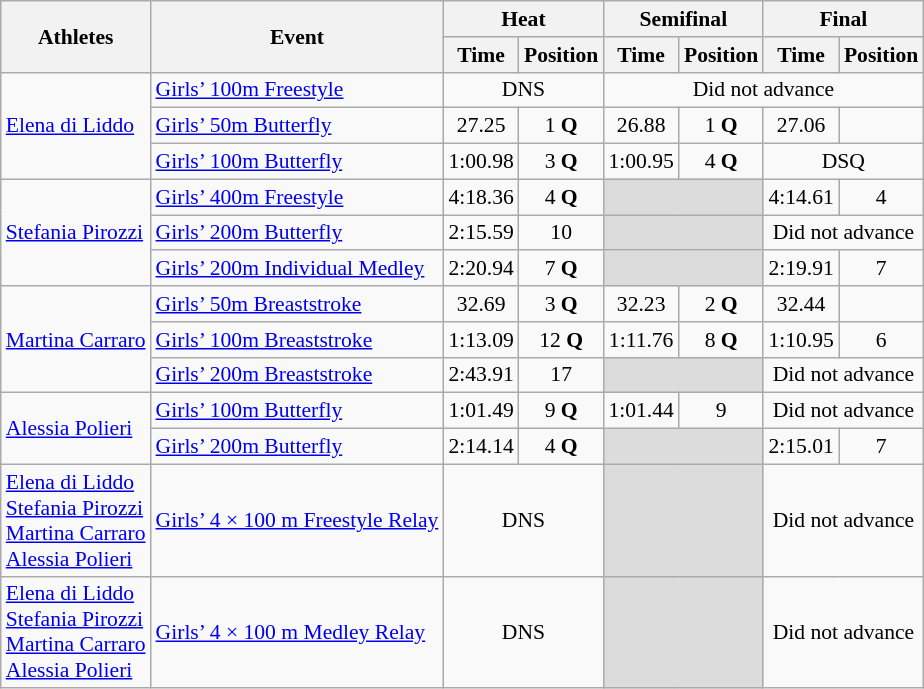<table class="wikitable" border="1" style="font-size:90%">
<tr>
<th rowspan=2>Athletes</th>
<th rowspan=2>Event</th>
<th colspan=2>Heat</th>
<th colspan=2>Semifinal</th>
<th colspan=2>Final</th>
</tr>
<tr>
<th>Time</th>
<th>Position</th>
<th>Time</th>
<th>Position</th>
<th>Time</th>
<th>Position</th>
</tr>
<tr>
<td rowspan=3><a href='#'>Elena di Liddo</a></td>
<td><a href='#'>Girls’ 100m Freestyle</a></td>
<td colspan="2" align=center>DNS</td>
<td colspan="4" align=center>Did not advance</td>
</tr>
<tr>
<td><a href='#'>Girls’ 50m Butterfly</a></td>
<td align=center>27.25</td>
<td align=center>1 <strong>Q</strong></td>
<td align=center>26.88</td>
<td align=center>1 <strong>Q</strong></td>
<td align=center>27.06</td>
<td align=center></td>
</tr>
<tr>
<td><a href='#'>Girls’ 100m Butterfly</a></td>
<td align=center>1:00.98</td>
<td align=center>3 <strong>Q</strong></td>
<td align=center>1:00.95</td>
<td align=center>4 <strong>Q</strong></td>
<td colspan="2" align=center>DSQ</td>
</tr>
<tr>
<td rowspan=3><a href='#'>Stefania Pirozzi</a></td>
<td><a href='#'>Girls’ 400m Freestyle</a></td>
<td align=center>4:18.36</td>
<td align=center>4 <strong>Q</strong></td>
<td colspan=2 bgcolor=#DCDCDC></td>
<td align=center>4:14.61</td>
<td align=center>4</td>
</tr>
<tr>
<td><a href='#'>Girls’ 200m Butterfly</a></td>
<td align=center>2:15.59</td>
<td align=center>10</td>
<td colspan=2 bgcolor=#DCDCDC></td>
<td colspan="2" align=center>Did not advance</td>
</tr>
<tr>
<td><a href='#'>Girls’ 200m Individual Medley</a></td>
<td align=center>2:20.94</td>
<td align=center>7 <strong>Q</strong></td>
<td colspan=2 bgcolor=#DCDCDC></td>
<td align=center>2:19.91</td>
<td align=center>7</td>
</tr>
<tr>
<td rowspan=3><a href='#'>Martina Carraro</a></td>
<td><a href='#'>Girls’ 50m Breaststroke</a></td>
<td align=center>32.69</td>
<td align=center>3 <strong>Q</strong></td>
<td align=center>32.23</td>
<td align=center>2 <strong>Q</strong></td>
<td align=center>32.44</td>
<td align=center></td>
</tr>
<tr>
<td><a href='#'>Girls’ 100m Breaststroke</a></td>
<td align=center>1:13.09</td>
<td align=center>12 <strong>Q</strong></td>
<td align=center>1:11.76</td>
<td align=center>8 <strong>Q</strong></td>
<td align=center>1:10.95</td>
<td align=center>6</td>
</tr>
<tr>
<td><a href='#'>Girls’ 200m Breaststroke</a></td>
<td align=center>2:43.91</td>
<td align=center>17</td>
<td colspan=2 bgcolor=#DCDCDC></td>
<td colspan="2" align=center>Did not advance</td>
</tr>
<tr>
<td rowspan=2><a href='#'>Alessia Polieri</a></td>
<td><a href='#'>Girls’ 100m Butterfly</a></td>
<td align=center>1:01.49</td>
<td align=center>9 <strong>Q</strong></td>
<td align=center>1:01.44</td>
<td align=center>9</td>
<td colspan="2" align=center>Did not advance</td>
</tr>
<tr>
<td><a href='#'>Girls’ 200m Butterfly</a></td>
<td align=center>2:14.14</td>
<td align=center>4 <strong>Q</strong></td>
<td colspan=2 bgcolor=#DCDCDC></td>
<td align=center>2:15.01</td>
<td align=center>7</td>
</tr>
<tr>
<td><a href='#'>Elena di Liddo</a><br><a href='#'>Stefania Pirozzi</a><br><a href='#'>Martina Carraro</a><br><a href='#'>Alessia Polieri</a></td>
<td><a href='#'>Girls’ 4 × 100 m Freestyle Relay</a></td>
<td colspan="2" align=center>DNS</td>
<td colspan=2 bgcolor=#DCDCDC></td>
<td colspan="2" align=center>Did not advance</td>
</tr>
<tr>
<td><a href='#'>Elena di Liddo</a><br><a href='#'>Stefania Pirozzi</a><br><a href='#'>Martina Carraro</a><br><a href='#'>Alessia Polieri</a></td>
<td><a href='#'>Girls’ 4 × 100 m Medley Relay</a></td>
<td colspan="2" align=center>DNS</td>
<td colspan=2 bgcolor=#DCDCDC></td>
<td colspan="2" align=center>Did not advance</td>
</tr>
</table>
